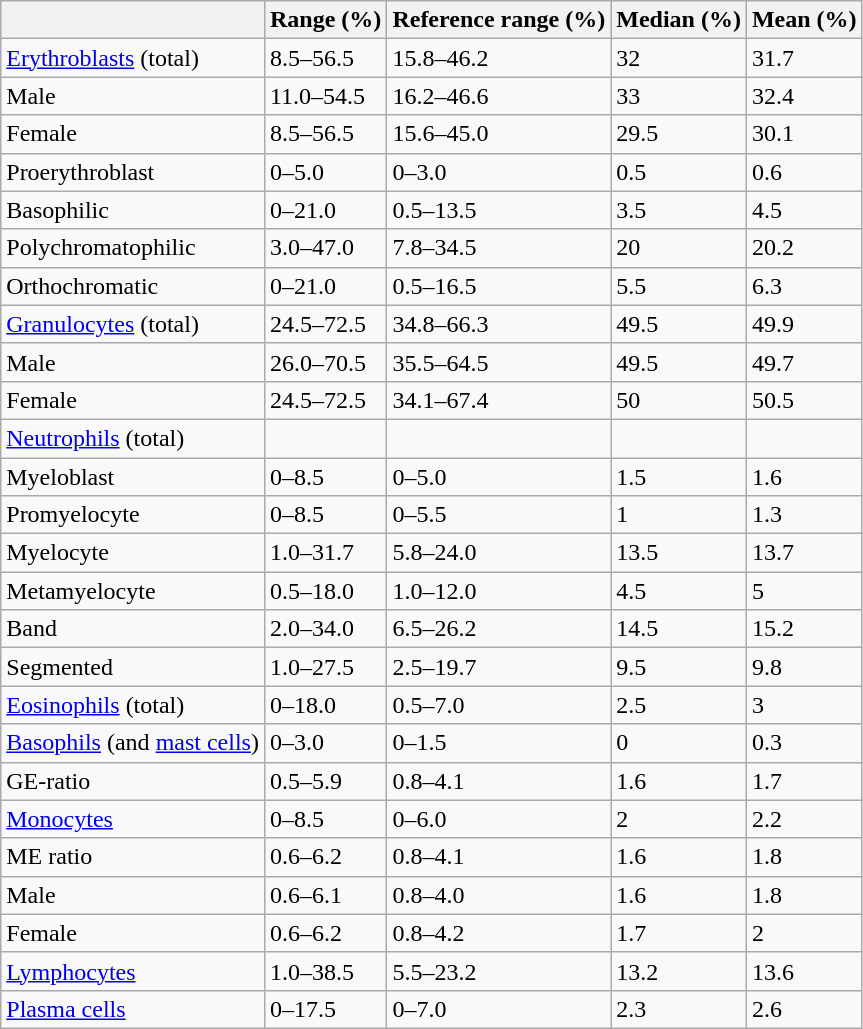<table class=wikitable>
<tr>
<th></th>
<th>Range (%)</th>
<th>Reference range (%)</th>
<th>Median (%)</th>
<th>Mean (%)</th>
</tr>
<tr>
<td><a href='#'>Erythroblasts</a> (total)</td>
<td>8.5–56.5</td>
<td>15.8–46.2</td>
<td>32</td>
<td>31.7</td>
</tr>
<tr>
<td>Male</td>
<td>11.0–54.5</td>
<td>16.2–46.6</td>
<td>33</td>
<td>32.4</td>
</tr>
<tr>
<td>Female</td>
<td>8.5–56.5</td>
<td>15.6–45.0</td>
<td>29.5</td>
<td>30.1</td>
</tr>
<tr>
<td>Proerythroblast</td>
<td>0–5.0</td>
<td>0–3.0</td>
<td>0.5</td>
<td>0.6</td>
</tr>
<tr>
<td>Basophilic</td>
<td>0–21.0</td>
<td>0.5–13.5</td>
<td>3.5</td>
<td>4.5</td>
</tr>
<tr>
<td>Polychromatophilic</td>
<td>3.0–47.0</td>
<td>7.8–34.5</td>
<td>20</td>
<td>20.2</td>
</tr>
<tr>
<td>Orthochromatic</td>
<td>0–21.0</td>
<td>0.5–16.5</td>
<td>5.5</td>
<td>6.3</td>
</tr>
<tr>
<td><a href='#'>Granulocytes</a> (total)</td>
<td>24.5–72.5</td>
<td>34.8–66.3</td>
<td>49.5</td>
<td>49.9</td>
</tr>
<tr>
<td>Male</td>
<td>26.0–70.5</td>
<td>35.5–64.5</td>
<td>49.5</td>
<td>49.7</td>
</tr>
<tr>
<td>Female</td>
<td>24.5–72.5</td>
<td>34.1–67.4</td>
<td>50</td>
<td>50.5</td>
</tr>
<tr>
<td><a href='#'>Neutrophils</a> (total)</td>
<td></td>
<td></td>
<td></td>
<td></td>
</tr>
<tr>
<td>Myeloblast</td>
<td>0–8.5</td>
<td>0–5.0</td>
<td>1.5</td>
<td>1.6</td>
</tr>
<tr>
<td>Promyelocyte</td>
<td>0–8.5</td>
<td>0–5.5</td>
<td>1</td>
<td>1.3</td>
</tr>
<tr>
<td>Myelocyte</td>
<td>1.0–31.7</td>
<td>5.8–24.0</td>
<td>13.5</td>
<td>13.7</td>
</tr>
<tr>
<td>Metamyelocyte</td>
<td>0.5–18.0</td>
<td>1.0–12.0</td>
<td>4.5</td>
<td>5</td>
</tr>
<tr>
<td>Band</td>
<td>2.0–34.0</td>
<td>6.5–26.2</td>
<td>14.5</td>
<td>15.2</td>
</tr>
<tr>
<td>Segmented</td>
<td>1.0–27.5</td>
<td>2.5–19.7</td>
<td>9.5</td>
<td>9.8</td>
</tr>
<tr>
<td><a href='#'>Eosinophils</a> (total)</td>
<td>0–18.0</td>
<td>0.5–7.0</td>
<td>2.5</td>
<td>3</td>
</tr>
<tr>
<td><a href='#'>Basophils</a> (and <a href='#'>mast cells</a>)</td>
<td>0–3.0</td>
<td>0–1.5</td>
<td>0</td>
<td>0.3</td>
</tr>
<tr>
<td>GE-ratio</td>
<td>0.5–5.9</td>
<td>0.8–4.1</td>
<td>1.6</td>
<td>1.7</td>
</tr>
<tr>
<td><a href='#'>Monocytes</a></td>
<td>0–8.5</td>
<td>0–6.0</td>
<td>2</td>
<td>2.2</td>
</tr>
<tr>
<td>ME ratio</td>
<td>0.6–6.2</td>
<td>0.8–4.1</td>
<td>1.6</td>
<td>1.8</td>
</tr>
<tr>
<td>Male</td>
<td>0.6–6.1</td>
<td>0.8–4.0</td>
<td>1.6</td>
<td>1.8</td>
</tr>
<tr>
<td>Female</td>
<td>0.6–6.2</td>
<td>0.8–4.2</td>
<td>1.7</td>
<td>2</td>
</tr>
<tr>
<td><a href='#'>Lymphocytes</a></td>
<td>1.0–38.5</td>
<td>5.5–23.2</td>
<td>13.2</td>
<td>13.6</td>
</tr>
<tr>
<td><a href='#'>Plasma cells</a></td>
<td>0–17.5</td>
<td>0–7.0</td>
<td>2.3</td>
<td>2.6</td>
</tr>
</table>
